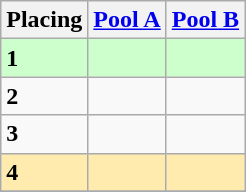<table class=wikitable style="border:1px solid #AAAAAA;">
<tr>
<th>Placing</th>
<th><a href='#'>Pool A</a></th>
<th><a href='#'>Pool B</a></th>
</tr>
<tr style="background: #ccffcc;">
<td><strong>1</strong></td>
<td></td>
<td></td>
</tr>
<tr>
<td><strong>2</strong></td>
<td></td>
<td></td>
</tr>
<tr>
<td><strong>3</strong></td>
<td></td>
<td></td>
</tr>
<tr style="background: #ffebad;">
<td><strong>4</strong></td>
<td></td>
<td></td>
</tr>
<tr>
</tr>
</table>
